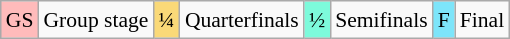<table class="wikitable" style="margin:0.5em auto; font-size:90%; line-height:1.25em;">
<tr>
<td style="background-color:#FFBBBB; text-align:center;">GS</td>
<td>Group stage</td>
<td style="background-color:#FAD978; text-align:center;">¼</td>
<td>Quarterfinals</td>
<td style="background-color:#7DFADB; text-align:center;">½</td>
<td>Semifinals</td>
<td style="background-color:#7DE5FA; text-align:center;">F</td>
<td>Final</td>
</tr>
</table>
